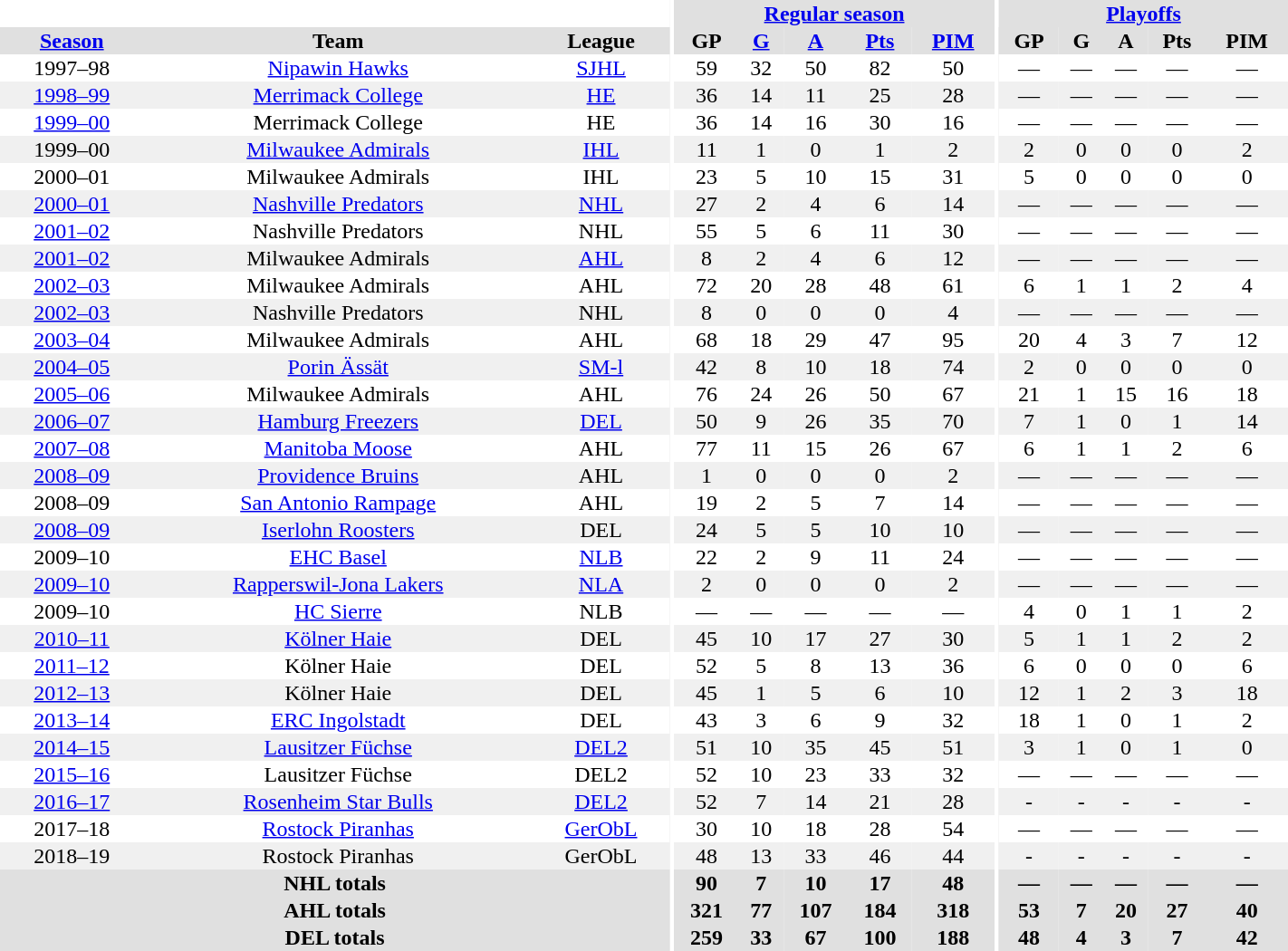<table border="0" cellpadding="1" cellspacing="0" style="text-align:center; width:75%">
<tr bgcolor="#e0e0e0">
<th colspan="3" bgcolor="#ffffff"></th>
<th rowspan="99" bgcolor="#ffffff"></th>
<th colspan="5"><a href='#'>Regular season</a></th>
<th rowspan="99" bgcolor="#ffffff"></th>
<th colspan="5"><a href='#'>Playoffs</a></th>
</tr>
<tr bgcolor="#e0e0e0">
<th><a href='#'>Season</a></th>
<th>Team</th>
<th>League</th>
<th>GP</th>
<th><a href='#'>G</a></th>
<th><a href='#'>A</a></th>
<th><a href='#'>Pts</a></th>
<th><a href='#'>PIM</a></th>
<th>GP</th>
<th>G</th>
<th>A</th>
<th>Pts</th>
<th>PIM</th>
</tr>
<tr ALIGN="center">
<td>1997–98</td>
<td><a href='#'>Nipawin Hawks</a></td>
<td><a href='#'>SJHL</a></td>
<td>59</td>
<td>32</td>
<td>50</td>
<td>82</td>
<td>50</td>
<td>—</td>
<td>—</td>
<td>—</td>
<td>—</td>
<td>—</td>
</tr>
<tr ALIGN="center" bgcolor="#f0f0f0">
<td><a href='#'>1998–99</a></td>
<td><a href='#'>Merrimack College</a></td>
<td><a href='#'>HE</a></td>
<td>36</td>
<td>14</td>
<td>11</td>
<td>25</td>
<td>28</td>
<td>—</td>
<td>—</td>
<td>—</td>
<td>—</td>
<td>—</td>
</tr>
<tr ALIGN="center">
<td><a href='#'>1999–00</a></td>
<td>Merrimack College</td>
<td>HE</td>
<td>36</td>
<td>14</td>
<td>16</td>
<td>30</td>
<td>16</td>
<td>—</td>
<td>—</td>
<td>—</td>
<td>—</td>
<td>—</td>
</tr>
<tr ALIGN="center" bgcolor="#f0f0f0">
<td>1999–00</td>
<td><a href='#'>Milwaukee Admirals</a></td>
<td><a href='#'>IHL</a></td>
<td>11</td>
<td>1</td>
<td>0</td>
<td>1</td>
<td>2</td>
<td>2</td>
<td>0</td>
<td>0</td>
<td>0</td>
<td>2</td>
</tr>
<tr ALIGN="center">
<td>2000–01</td>
<td>Milwaukee Admirals</td>
<td>IHL</td>
<td>23</td>
<td>5</td>
<td>10</td>
<td>15</td>
<td>31</td>
<td>5</td>
<td>0</td>
<td>0</td>
<td>0</td>
<td>0</td>
</tr>
<tr ALIGN="center" bgcolor="#f0f0f0">
<td><a href='#'>2000–01</a></td>
<td><a href='#'>Nashville Predators</a></td>
<td><a href='#'>NHL</a></td>
<td>27</td>
<td>2</td>
<td>4</td>
<td>6</td>
<td>14</td>
<td>—</td>
<td>—</td>
<td>—</td>
<td>—</td>
<td>—</td>
</tr>
<tr ALIGN="center">
<td><a href='#'>2001–02</a></td>
<td>Nashville Predators</td>
<td>NHL</td>
<td>55</td>
<td>5</td>
<td>6</td>
<td>11</td>
<td>30</td>
<td>—</td>
<td>—</td>
<td>—</td>
<td>—</td>
<td>—</td>
</tr>
<tr ALIGN="center" bgcolor="#f0f0f0">
<td><a href='#'>2001–02</a></td>
<td>Milwaukee Admirals</td>
<td><a href='#'>AHL</a></td>
<td>8</td>
<td>2</td>
<td>4</td>
<td>6</td>
<td>12</td>
<td>—</td>
<td>—</td>
<td>—</td>
<td>—</td>
<td>—</td>
</tr>
<tr ALIGN="center">
<td><a href='#'>2002–03</a></td>
<td>Milwaukee Admirals</td>
<td>AHL</td>
<td>72</td>
<td>20</td>
<td>28</td>
<td>48</td>
<td>61</td>
<td>6</td>
<td>1</td>
<td>1</td>
<td>2</td>
<td>4</td>
</tr>
<tr ALIGN="center" bgcolor="#f0f0f0">
<td><a href='#'>2002–03</a></td>
<td>Nashville Predators</td>
<td>NHL</td>
<td>8</td>
<td>0</td>
<td>0</td>
<td>0</td>
<td>4</td>
<td>—</td>
<td>—</td>
<td>—</td>
<td>—</td>
<td>—</td>
</tr>
<tr ALIGN="center">
<td><a href='#'>2003–04</a></td>
<td>Milwaukee Admirals</td>
<td>AHL</td>
<td>68</td>
<td>18</td>
<td>29</td>
<td>47</td>
<td>95</td>
<td>20</td>
<td>4</td>
<td>3</td>
<td>7</td>
<td>12</td>
</tr>
<tr ALIGN="center" bgcolor="#f0f0f0">
<td><a href='#'>2004–05</a></td>
<td><a href='#'>Porin Ässät</a></td>
<td><a href='#'>SM-l</a></td>
<td>42</td>
<td>8</td>
<td>10</td>
<td>18</td>
<td>74</td>
<td>2</td>
<td>0</td>
<td>0</td>
<td>0</td>
<td>0</td>
</tr>
<tr ALIGN="center">
<td><a href='#'>2005–06</a></td>
<td>Milwaukee Admirals</td>
<td>AHL</td>
<td>76</td>
<td>24</td>
<td>26</td>
<td>50</td>
<td>67</td>
<td>21</td>
<td>1</td>
<td>15</td>
<td>16</td>
<td>18</td>
</tr>
<tr ALIGN="center" bgcolor="#f0f0f0">
<td><a href='#'>2006–07</a></td>
<td><a href='#'>Hamburg Freezers</a></td>
<td><a href='#'>DEL</a></td>
<td>50</td>
<td>9</td>
<td>26</td>
<td>35</td>
<td>70</td>
<td>7</td>
<td>1</td>
<td>0</td>
<td>1</td>
<td>14</td>
</tr>
<tr ALIGN="center">
<td><a href='#'>2007–08</a></td>
<td><a href='#'>Manitoba Moose</a></td>
<td>AHL</td>
<td>77</td>
<td>11</td>
<td>15</td>
<td>26</td>
<td>67</td>
<td>6</td>
<td>1</td>
<td>1</td>
<td>2</td>
<td>6</td>
</tr>
<tr ALIGN="center" bgcolor="#f0f0f0">
<td><a href='#'>2008–09</a></td>
<td><a href='#'>Providence Bruins</a></td>
<td>AHL</td>
<td>1</td>
<td>0</td>
<td>0</td>
<td>0</td>
<td>2</td>
<td>—</td>
<td>—</td>
<td>—</td>
<td>—</td>
<td>—</td>
</tr>
<tr ALIGN="center">
<td>2008–09</td>
<td><a href='#'>San Antonio Rampage</a></td>
<td>AHL</td>
<td>19</td>
<td>2</td>
<td>5</td>
<td>7</td>
<td>14</td>
<td>—</td>
<td>—</td>
<td>—</td>
<td>—</td>
<td>—</td>
</tr>
<tr ALIGN="center" bgcolor="#f0f0f0">
<td><a href='#'>2008–09</a></td>
<td><a href='#'>Iserlohn Roosters</a></td>
<td>DEL</td>
<td>24</td>
<td>5</td>
<td>5</td>
<td>10</td>
<td>10</td>
<td>—</td>
<td>—</td>
<td>—</td>
<td>—</td>
<td>—</td>
</tr>
<tr ALIGN="center">
<td>2009–10</td>
<td><a href='#'>EHC Basel</a></td>
<td><a href='#'>NLB</a></td>
<td>22</td>
<td>2</td>
<td>9</td>
<td>11</td>
<td>24</td>
<td>—</td>
<td>—</td>
<td>—</td>
<td>—</td>
<td>—</td>
</tr>
<tr ALIGN="center" bgcolor="#f0f0f0">
<td><a href='#'>2009–10</a></td>
<td><a href='#'>Rapperswil-Jona Lakers</a></td>
<td><a href='#'>NLA</a></td>
<td>2</td>
<td>0</td>
<td>0</td>
<td>0</td>
<td>2</td>
<td>—</td>
<td>—</td>
<td>—</td>
<td>—</td>
<td>—</td>
</tr>
<tr ALIGN="center">
<td>2009–10</td>
<td><a href='#'>HC Sierre</a></td>
<td>NLB</td>
<td>—</td>
<td>—</td>
<td>—</td>
<td>—</td>
<td>—</td>
<td>4</td>
<td>0</td>
<td>1</td>
<td>1</td>
<td>2</td>
</tr>
<tr ALIGN="center" bgcolor="#f0f0f0">
<td><a href='#'>2010–11</a></td>
<td><a href='#'>Kölner Haie</a></td>
<td>DEL</td>
<td>45</td>
<td>10</td>
<td>17</td>
<td>27</td>
<td>30</td>
<td>5</td>
<td>1</td>
<td>1</td>
<td>2</td>
<td>2</td>
</tr>
<tr ALIGN="center">
<td><a href='#'>2011–12</a></td>
<td>Kölner Haie</td>
<td>DEL</td>
<td>52</td>
<td>5</td>
<td>8</td>
<td>13</td>
<td>36</td>
<td>6</td>
<td>0</td>
<td>0</td>
<td>0</td>
<td>6</td>
</tr>
<tr ALIGN="center"  bgcolor="#f0f0f0">
<td><a href='#'>2012–13</a></td>
<td>Kölner Haie</td>
<td>DEL</td>
<td>45</td>
<td>1</td>
<td>5</td>
<td>6</td>
<td>10</td>
<td>12</td>
<td>1</td>
<td>2</td>
<td>3</td>
<td>18</td>
</tr>
<tr ALIGN="center">
<td><a href='#'>2013–14</a></td>
<td><a href='#'>ERC Ingolstadt</a></td>
<td>DEL</td>
<td>43</td>
<td>3</td>
<td>6</td>
<td>9</td>
<td>32</td>
<td>18</td>
<td>1</td>
<td>0</td>
<td>1</td>
<td>2</td>
</tr>
<tr ALIGN="center"  bgcolor="#f0f0f0">
<td><a href='#'>2014–15</a></td>
<td><a href='#'>Lausitzer Füchse</a></td>
<td><a href='#'>DEL2</a></td>
<td>51</td>
<td>10</td>
<td>35</td>
<td>45</td>
<td>51</td>
<td>3</td>
<td>1</td>
<td>0</td>
<td>1</td>
<td>0</td>
</tr>
<tr ALIGN="center">
<td><a href='#'>2015–16</a></td>
<td>Lausitzer Füchse</td>
<td>DEL2</td>
<td>52</td>
<td>10</td>
<td>23</td>
<td>33</td>
<td>32</td>
<td>—</td>
<td>—</td>
<td>—</td>
<td>—</td>
<td>—</td>
</tr>
<tr ALIGN="center"  bgcolor="#f0f0f0">
<td><a href='#'>2016–17</a></td>
<td><a href='#'>Rosenheim Star Bulls</a></td>
<td><a href='#'>DEL2</a></td>
<td>52</td>
<td>7</td>
<td>14</td>
<td>21</td>
<td>28</td>
<td>-</td>
<td>-</td>
<td>-</td>
<td>-</td>
<td>-</td>
</tr>
<tr ALIGN="center">
<td>2017–18</td>
<td><a href='#'>Rostock Piranhas</a></td>
<td><a href='#'>GerObL</a></td>
<td>30</td>
<td>10</td>
<td>18</td>
<td>28</td>
<td>54</td>
<td>—</td>
<td>—</td>
<td>—</td>
<td>—</td>
<td>—</td>
</tr>
<tr ALIGN="center"  bgcolor="#f0f0f0">
<td>2018–19</td>
<td>Rostock Piranhas</td>
<td>GerObL</td>
<td>48</td>
<td>13</td>
<td>33</td>
<td>46</td>
<td>44</td>
<td>-</td>
<td>-</td>
<td>-</td>
<td>-</td>
<td>-</td>
</tr>
<tr bgcolor="#e0e0e0">
<th colspan="3">NHL totals</th>
<th>90</th>
<th>7</th>
<th>10</th>
<th>17</th>
<th>48</th>
<th>—</th>
<th>—</th>
<th>—</th>
<th>—</th>
<th>—</th>
</tr>
<tr bgcolor="#e0e0e0">
<th colspan="3">AHL totals</th>
<th>321</th>
<th>77</th>
<th>107</th>
<th>184</th>
<th>318</th>
<th>53</th>
<th>7</th>
<th>20</th>
<th>27</th>
<th>40</th>
</tr>
<tr bgcolor="#e0e0e0">
<th colspan="3">DEL totals</th>
<th>259</th>
<th>33</th>
<th>67</th>
<th>100</th>
<th>188</th>
<th>48</th>
<th>4</th>
<th>3</th>
<th>7</th>
<th>42</th>
</tr>
</table>
